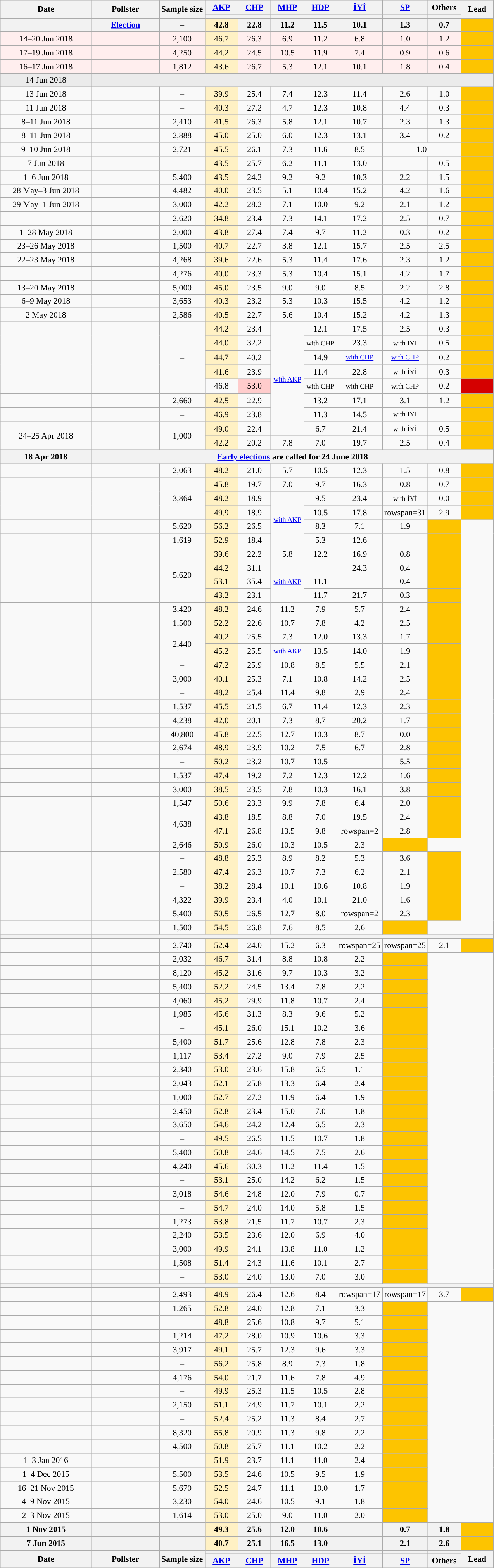<table class="wikitable" style="text-align:center; font-size:90%; line-height:17px;">
<tr>
<th rowspan=2 width="150px">Date</th>
<th rowspan=2 width="110px">Pollster</th>
<th rowspan=2 width="50px">Sample size</th>
<th width=50><a href='#'>AKP</a></th>
<th width=50><a href='#'>CHP</a></th>
<th width=50><a href='#'>MHP</a></th>
<th width=50><a href='#'>HDP</a></th>
<th width=50><a href='#'>İYİ</a></th>
<th width=50><a href='#'>SP</a></th>
<th width=50>Others</th>
<th width=50 rowspan=2>Lead</th>
</tr>
<tr>
<th style="background: "></th>
<th style="background: "></th>
<th style="background: "></th>
<th style="background: "></th>
<th style="background: "></th>
<th style="background: "></th>
<th style="background: "></th>
</tr>
<tr>
<th></th>
<th><a href='#'>Election</a></th>
<th>–</th>
<th style="background: #FFF1C4">42.8</th>
<th>22.8</th>
<th>11.2</th>
<th>11.5</th>
<th>10.1</th>
<th>1.3</th>
<th>0.7</th>
<th style="background: #Fdc400"></th>
</tr>
<tr>
<td style="background: #FFEEEE">14–20 Jun 2018</td>
<td style="background: #FFEEEE"></td>
<td style="background: #FFEEEE">2,100</td>
<td style="background: #FFF1C4">46.7</td>
<td style="background: #FFEEEE">26.3</td>
<td style="background: #FFEEEE">6.9</td>
<td style="background: #FFEEEE">11.2</td>
<td style="background: #FFEEEE">6.8</td>
<td style="background: #FFEEEE">1.0</td>
<td style="background: #FFEEEE">1.2</td>
<td style="background: #FDC400"></td>
</tr>
<tr>
<td style="background: #FFEEEE">17–19 Jun 2018</td>
<td style="background: #FFEEEE"></td>
<td style="background: #FFEEEE">4,250</td>
<td style="background: #FFF1C4">44.2</td>
<td style="background: #FFEEEE">24.5</td>
<td style="background: #FFEEEE">10.5</td>
<td style="background: #FFEEEE">11.9</td>
<td style="background: #FFEEEE">7.4</td>
<td style="background: #FFEEEE">0.9</td>
<td style="background: #FFEEEE">0.6</td>
<td style="background: #FDC400"></td>
</tr>
<tr>
<td style="background: #FFEEEE">16–17 Jun 2018</td>
<td style="background: #FFEEEE"></td>
<td style="background: #FFEEEE">1,812</td>
<td style="background: #FFF1C4">43.6</td>
<td style="background: #FFEEEE">26.7</td>
<td style="background: #FFEEEE">5.3</td>
<td style="background: #FFEEEE">12.1</td>
<td style="background: #FFEEEE">10.1</td>
<td style="background: #FFEEEE">1.8</td>
<td style="background: #FFEEEE">0.4</td>
<td style="background: #FDC400"></td>
</tr>
<tr>
<td style="background: #EBEBEB">14 Jun 2018</td>
<td colspan="10" style="background: #EBEBEB"></td>
</tr>
<tr>
<td>13 Jun 2018</td>
<td></td>
<td>–</td>
<td style="background: #FFF1C4">39.9</td>
<td>25.4</td>
<td>7.4</td>
<td>12.3</td>
<td>11.4</td>
<td>2.6</td>
<td>1.0</td>
<td style="background: #FDC400"></td>
</tr>
<tr>
<td>11 Jun 2018</td>
<td></td>
<td>–</td>
<td style="background: #FFF1C4">40.3</td>
<td>27.2</td>
<td>4.7</td>
<td>12.3</td>
<td>10.8</td>
<td>4.4</td>
<td>0.3</td>
<td style="background: #FDC400"></td>
</tr>
<tr>
<td>8–11 Jun 2018</td>
<td></td>
<td>2,410</td>
<td style="background: #FFF1C4">41.5</td>
<td>26.3</td>
<td>5.8</td>
<td>12.1</td>
<td>10.7</td>
<td>2.3</td>
<td>1.3</td>
<td style="background: #FDC400"></td>
</tr>
<tr>
</tr>
<tr>
<td>8–11 Jun 2018</td>
<td></td>
<td>2,888</td>
<td style="background: #FFF1C4">45.0</td>
<td>25.0</td>
<td>6.0</td>
<td>12.3</td>
<td>13.1</td>
<td>3.4</td>
<td>0.2</td>
<td style="background: #FDC400"></td>
</tr>
<tr>
<td>9–10 Jun 2018</td>
<td></td>
<td>2,721</td>
<td style="background: #FFF1C4">45.5</td>
<td>26.1</td>
<td>7.3</td>
<td>11.6</td>
<td>8.5</td>
<td colspan=2>1.0</td>
<td style="background: #FDC400"></td>
</tr>
<tr>
<td>7 Jun 2018</td>
<td></td>
<td>–</td>
<td style="background: #FFF1C4">43.5</td>
<td>25.7</td>
<td>6.2</td>
<td>11.1</td>
<td>13.0</td>
<td></td>
<td>0.5</td>
<td style="background: #FDC400"></td>
</tr>
<tr>
<td>1–6 Jun 2018</td>
<td></td>
<td>5,400</td>
<td style="background: #FFF1C4">43.5</td>
<td>24.2</td>
<td>9.2</td>
<td>9.2</td>
<td>10.3</td>
<td>2.2</td>
<td>1.5</td>
<td style="background: #FDC400"></td>
</tr>
<tr>
<td>28 May–3 Jun 2018</td>
<td></td>
<td>4,482</td>
<td style="background: #FFF1C4">40.0</td>
<td>23.5</td>
<td>5.1</td>
<td>10.4</td>
<td>15.2</td>
<td>4.2</td>
<td>1.6</td>
<td style="background: #FDC400"></td>
</tr>
<tr>
<td>29 May–1 Jun 2018</td>
<td></td>
<td>3,000</td>
<td style="background: #FFF1C4">42.2</td>
<td>28.2</td>
<td>7.1</td>
<td>10.0</td>
<td>9.2</td>
<td>2.1</td>
<td>1.2</td>
<td style="background: #FDC400"></td>
</tr>
<tr>
<td></td>
<td></td>
<td>2,620</td>
<td style="background: #FFF1C4">34.8</td>
<td>23.4</td>
<td>7.3</td>
<td>14.1</td>
<td>17.2</td>
<td>2.5</td>
<td>0.7</td>
<td style="background: #FDC400"></td>
</tr>
<tr>
<td>1–28 May 2018</td>
<td></td>
<td>2,000</td>
<td style="background: #FFF1C4">43.8</td>
<td>27.4</td>
<td>7.4</td>
<td>9.7</td>
<td>11.2</td>
<td>0.3</td>
<td>0.2</td>
<td style="background: #FDC400"></td>
</tr>
<tr>
<td>23–26 May 2018</td>
<td></td>
<td>1,500</td>
<td style="background: #FFF1C4">40.7</td>
<td>22.7</td>
<td>3.8</td>
<td>12.1</td>
<td>15.7</td>
<td>2.5</td>
<td>2.5</td>
<td style="background: #FDC400"></td>
</tr>
<tr>
<td>22–23 May 2018</td>
<td></td>
<td>4,268</td>
<td style="background: #FFF1C4">39.6</td>
<td>22.6</td>
<td>5.3</td>
<td>11.4</td>
<td>17.6</td>
<td>2.3</td>
<td>1.2</td>
<td style="background: #FDC400"></td>
</tr>
<tr>
<td></td>
<td></td>
<td>4,276</td>
<td style="background: #FFF1C4">40.0</td>
<td>23.3</td>
<td>5.3</td>
<td>10.4</td>
<td>15.1</td>
<td>4.2</td>
<td>1.7</td>
<td style="background: #FDC400"></td>
</tr>
<tr>
<td>13–20 May 2018</td>
<td></td>
<td>5,000</td>
<td style="background: #FFF1C4">45.0</td>
<td>23.5</td>
<td>9.0</td>
<td>9.0</td>
<td>8.5</td>
<td>2.2</td>
<td>2.8</td>
<td style="background: #FDC400"></td>
</tr>
<tr>
<td>6–9 May 2018</td>
<td></td>
<td>3,653</td>
<td style="background: #FFF1C4">40.3</td>
<td>23.2</td>
<td>5.3</td>
<td>10.3</td>
<td>15.5</td>
<td>4.2</td>
<td>1.2</td>
<td style="background: #FDC400"></td>
</tr>
<tr>
<td>2 May 2018</td>
<td></td>
<td>2,586</td>
<td style="background: #FFF1C4">40.5</td>
<td>22.7</td>
<td>5.6</td>
<td>10.4</td>
<td>15.2</td>
<td>4.2</td>
<td>1.3</td>
<td style="background: #FDC400"></td>
</tr>
<tr>
<td rowspan=5></td>
<td rowspan=5></td>
<td rowspan="5">–</td>
<td style="background: #FFF1C4">44.2</td>
<td>23.4</td>
<td rowspan=8><small><a href='#'>with AKP</a></small></td>
<td>12.1</td>
<td>17.5</td>
<td>2.5</td>
<td>0.3</td>
<td style="background: #Fdc400"></td>
</tr>
<tr>
<td style="background: #FFF1C4">44.0</td>
<td>32.2</td>
<td><small>with CHP</small></td>
<td>23.3</td>
<td><small>with İYİ</small></td>
<td>0.5</td>
<td style="background: #Fdc400"></td>
</tr>
<tr>
<td style="background: #FFF1C4">44.7</td>
<td>40.2</td>
<td>14.9</td>
<td><small><a href='#'>with CHP</a></small></td>
<td><small><a href='#'>with CHP</a></small></td>
<td>0.2</td>
<td style="background: #Fdc400"></td>
</tr>
<tr>
<td style="background: #FFF1C4">41.6</td>
<td>23.9</td>
<td>11.4</td>
<td>22.8</td>
<td><small>with İYİ</small></td>
<td>0.3</td>
<td style="background: #Fdc400"></td>
</tr>
<tr>
<td>46.8</td>
<td style="background: #FFCCCC">53.0</td>
<td><small>with CHP</small></td>
<td><small>with CHP</small></td>
<td><small>with CHP</small></td>
<td>0.2</td>
<td style="background: #D50000"></td>
</tr>
<tr>
<td rowspan=1></td>
<td rowspan=1></td>
<td rowspan="1">2,660</td>
<td style="background: #FFF1C4">42.5</td>
<td>22.9</td>
<td>13.2</td>
<td>17.1</td>
<td>3.1</td>
<td>1.2</td>
<td style="background: #Fdc400"></td>
</tr>
<tr>
<td rowspan=1></td>
<td rowspan=1></td>
<td rowspan="1">–</td>
<td style="background: #FFF1C4">46.9</td>
<td>23.8</td>
<td>11.3</td>
<td>14.5</td>
<td><small>with İYİ</small></td>
<td></td>
<td style="background: #Fdc400"></td>
</tr>
<tr>
<td rowspan=2>24–25 Apr 2018</td>
<td rowspan=2></td>
<td rowspan=2>1,000</td>
<td style="background: #FFF1C4">49.0</td>
<td>22.4</td>
<td>6.7</td>
<td>21.4</td>
<td><small>with İYİ</small></td>
<td>0.5</td>
<td style="background: #Fdc400"></td>
</tr>
<tr>
<td style="background: #FFF1C4">42.2</td>
<td>20.2</td>
<td>7.8</td>
<td>7.0</td>
<td>19.7</td>
<td>2.5</td>
<td>0.4</td>
<td style="background: #Fdc400"></td>
</tr>
<tr>
<th>18 Apr 2018</th>
<th colspan=10><a href='#'>Early elections</a> are called for 24 June 2018</th>
</tr>
<tr>
<td rowspan=1></td>
<td rowspan=1></td>
<td rowspan=1>2,063</td>
<td style="background: #FFF1C4">48.2</td>
<td>21.0</td>
<td>5.7</td>
<td>10.5</td>
<td>12.3</td>
<td>1.5</td>
<td>0.8</td>
<td style="background: #Fdc400"></td>
</tr>
<tr>
<td rowspan=3></td>
<td rowspan=3></td>
<td rowspan=3>3,864</td>
<td style="background: #FFF1C4">45.8</td>
<td>19.7</td>
<td>7.0</td>
<td>9.7</td>
<td>16.3</td>
<td>0.8</td>
<td>0.7</td>
<td style="background: #Fdc400"></td>
</tr>
<tr>
<td style="background: #FFF1C4">48.2</td>
<td>18.9</td>
<td rowspan=4><small><a href='#'>with AKP</a></small></td>
<td>9.5</td>
<td>23.4</td>
<td><small>with İYİ</small></td>
<td>0.0</td>
<td style="background: #Fdc400"></td>
</tr>
<tr>
<td style="background: #FFF1C4">49.9</td>
<td>18.9</td>
<td>10.5</td>
<td>17.8</td>
<td>rowspan=31 </td>
<td>2.9</td>
<td style="background: #Fdc400"></td>
</tr>
<tr>
<td></td>
<td></td>
<td>5,620</td>
<td style="background: #FFF1C4">56.2</td>
<td>26.5</td>
<td>8.3</td>
<td>7.1</td>
<td>1.9</td>
<td style="background: #Fdc400"></td>
</tr>
<tr>
<td></td>
<td></td>
<td>1,619</td>
<td style="background: #FFF1C4">52.9</td>
<td>18.4</td>
<td>5.3</td>
<td>12.6</td>
<td></td>
<td style="background: #Fdc400"></td>
</tr>
<tr>
<td rowspan=4></td>
<td rowspan=4></td>
<td rowspan=4>5,620</td>
<td style="background: #FFF1C4">39.6</td>
<td>22.2</td>
<td>5.8</td>
<td>12.2</td>
<td>16.9</td>
<td>0.8</td>
<td style="background: #Fdc400"></td>
</tr>
<tr>
<td style="background: #FFF1C4">44.2</td>
<td>31.1</td>
<td rowspan=3><small><a href='#'>with AKP</a></small></td>
<td></td>
<td>24.3</td>
<td>0.4</td>
<td style="background: #Fdc400"></td>
</tr>
<tr>
<td style="background: #FFF1C4">53.1</td>
<td>35.4</td>
<td>11.1</td>
<td></td>
<td>0.4</td>
<td style="background: #Fdc400"></td>
</tr>
<tr>
<td style="background: #FFF1C4">43.2</td>
<td>23.1</td>
<td>11.7</td>
<td>21.7</td>
<td>0.3</td>
<td style="background: #Fdc400"></td>
</tr>
<tr>
<td></td>
<td></td>
<td>3,420</td>
<td style="background: #FFF1C4">48.2</td>
<td>24.6</td>
<td>11.2</td>
<td>7.9</td>
<td>5.7</td>
<td>2.4</td>
<td style="background: #Fdc400"></td>
</tr>
<tr>
<td></td>
<td></td>
<td>1,500</td>
<td style="background: #FFF1C4">52.2</td>
<td>22.6</td>
<td>10.7</td>
<td>7.8</td>
<td>4.2</td>
<td>2.5</td>
<td style="background: #Fdc400"></td>
</tr>
<tr>
<td rowspan=2></td>
<td rowspan=2></td>
<td rowspan=2>2,440</td>
<td style="background: #FFF1C4">40.2</td>
<td>25.5</td>
<td>7.3</td>
<td>12.0</td>
<td>13.3</td>
<td>1.7</td>
<td style="background: #Fdc400"></td>
</tr>
<tr>
<td style="background: #FFF1C4">45.2</td>
<td>25.5</td>
<td><small><a href='#'>with AKP</a></small></td>
<td>13.5</td>
<td>14.0</td>
<td>1.9</td>
<td style="background: #Fdc400"></td>
</tr>
<tr>
<td></td>
<td></td>
<td>–</td>
<td style="background: #FFF1C4">47.2</td>
<td>25.9</td>
<td>10.8</td>
<td>8.5</td>
<td>5.5</td>
<td>2.1</td>
<td style="background: #Fdc400"></td>
</tr>
<tr>
<td></td>
<td></td>
<td>3,000</td>
<td style="background: #FFF1C4">40.1</td>
<td>25.3</td>
<td>7.1</td>
<td>10.8</td>
<td>14.2</td>
<td>2.5</td>
<td style="background: #Fdc400"></td>
</tr>
<tr>
<td></td>
<td></td>
<td>–</td>
<td style="background: #FFF1C4">48.2</td>
<td>25.4</td>
<td>11.4</td>
<td>9.8</td>
<td>2.9</td>
<td>2.4</td>
<td style="background: #Fdc400"></td>
</tr>
<tr>
<td></td>
<td></td>
<td>1,537</td>
<td style="background: #FFF1C4">45.5</td>
<td>21.5</td>
<td>6.7</td>
<td>11.4</td>
<td>12.3</td>
<td>2.3</td>
<td style="background: #Fdc400"></td>
</tr>
<tr>
<td></td>
<td></td>
<td>4,238</td>
<td style="background: #FFF1C4">42.0</td>
<td>20.1</td>
<td>7.3</td>
<td>8.7</td>
<td>20.2</td>
<td>1.7</td>
<td style="background: #Fdc400"></td>
</tr>
<tr>
<td></td>
<td></td>
<td>40,800</td>
<td style="background: #FFF1C4">45.8</td>
<td>22.5</td>
<td>12.7</td>
<td>10.3</td>
<td>8.7</td>
<td>0.0</td>
<td style="background: #Fdc400"></td>
</tr>
<tr>
<td></td>
<td></td>
<td>2,674</td>
<td style="background: #FFF1C4">48.9</td>
<td>23.9</td>
<td>10.2</td>
<td>7.5</td>
<td>6.7</td>
<td>2.8</td>
<td style="background: #Fdc400"></td>
</tr>
<tr>
<td></td>
<td></td>
<td>–</td>
<td style="background: #FFF1C4">50.2</td>
<td>23.2</td>
<td>10.7</td>
<td>10.5</td>
<td></td>
<td>5.5</td>
<td style="background: #Fdc400"></td>
</tr>
<tr>
<td></td>
<td></td>
<td>1,537</td>
<td style="background: #FFF1C4">47.4</td>
<td>19.2</td>
<td>7.2</td>
<td>12.3</td>
<td>12.2</td>
<td>1.6</td>
<td style="background: #Fdc400"></td>
</tr>
<tr>
<td></td>
<td></td>
<td>3,000</td>
<td style="background: #FFF1C4">38.5</td>
<td>23.5</td>
<td>7.8</td>
<td>10.3</td>
<td>16.1</td>
<td>3.8</td>
<td style="background: #Fdc400"></td>
</tr>
<tr>
<td></td>
<td></td>
<td>1,547</td>
<td style="background: #FFF1C4">50.6</td>
<td>23.3</td>
<td>9.9</td>
<td>7.8</td>
<td>6.4</td>
<td>2.0</td>
<td style="background: #Fdc400"></td>
</tr>
<tr>
<td rowspan=2></td>
<td rowspan=2></td>
<td rowspan=2>4,638</td>
<td style="background: #FFF1C4">43.8</td>
<td>18.5</td>
<td>8.8</td>
<td>7.0</td>
<td>19.5</td>
<td>2.4</td>
<td style="background: #Fdc400"></td>
</tr>
<tr>
<td style="background: #FFF1C4">47.1</td>
<td>26.8</td>
<td>13.5</td>
<td>9.8</td>
<td>rowspan=2 </td>
<td>2.8</td>
<td style="background: #Fdc400"></td>
</tr>
<tr>
<td></td>
<td></td>
<td>2,646</td>
<td style="background: #FFF1C4">50.9</td>
<td>26.0</td>
<td>10.3</td>
<td>10.5</td>
<td>2.3</td>
<td style="background: #Fdc400"></td>
</tr>
<tr>
<td></td>
<td></td>
<td>–</td>
<td style="background: #FFF1C4">48.8</td>
<td>25.3</td>
<td>8.9</td>
<td>8.2</td>
<td>5.3</td>
<td>3.6</td>
<td style="background: #Fdc400"></td>
</tr>
<tr>
<td></td>
<td></td>
<td>2,580</td>
<td style="background: #FFF1C4">47.4</td>
<td>26.3</td>
<td>10.7</td>
<td>7.3</td>
<td>6.2</td>
<td>2.1</td>
<td style="background: #Fdc400"></td>
</tr>
<tr>
<td></td>
<td></td>
<td>–</td>
<td style="background: #FFF1C4">38.2</td>
<td>28.4</td>
<td>10.1</td>
<td>10.6</td>
<td>10.8</td>
<td>1.9</td>
<td style="background: #Fdc400"></td>
</tr>
<tr>
<td></td>
<td></td>
<td>4,322</td>
<td style="background: #FFF1C4">39.9</td>
<td>23.4</td>
<td>4.0</td>
<td>10.1</td>
<td>21.0</td>
<td>1.6</td>
<td style="background: #Fdc400"></td>
</tr>
<tr>
<td></td>
<td></td>
<td>5,400</td>
<td style="background: #FFF1C4">50.5</td>
<td>26.5</td>
<td>12.7</td>
<td>8.0</td>
<td>rowspan=2 </td>
<td>2.3</td>
<td style="background: #Fdc400"></td>
</tr>
<tr>
<td></td>
<td></td>
<td>1,500</td>
<td style="background: #FFF1C4">54.5</td>
<td>26.8</td>
<td>7.6</td>
<td>8.5</td>
<td>2.6</td>
<td style="background: #Fdc400"></td>
</tr>
<tr>
<th></th>
<th colspan="10"></th>
</tr>
<tr>
<td></td>
<td></td>
<td>2,740</td>
<td style="background: #FFF1C4">52.4</td>
<td>24.0</td>
<td>15.2</td>
<td>6.3</td>
<td>rowspan=25 </td>
<td>rowspan=25 </td>
<td>2.1</td>
<td style="background: #Fdc400"></td>
</tr>
<tr>
<td></td>
<td></td>
<td>2,032</td>
<td style="background: #FFF1C4">46.7</td>
<td>31.4</td>
<td>8.8</td>
<td>10.8</td>
<td>2.2</td>
<td style="background: #Fdc400"></td>
</tr>
<tr>
<td></td>
<td></td>
<td>8,120</td>
<td style="background: #FFF1C4">45.2</td>
<td>31.6</td>
<td>9.7</td>
<td>10.3</td>
<td>3.2</td>
<td style="background: #Fdc400"></td>
</tr>
<tr>
<td></td>
<td></td>
<td>5,400</td>
<td style="background: #FFF1C4">52.2</td>
<td>24.5</td>
<td>13.4</td>
<td>7.8</td>
<td>2.2</td>
<td style="background: #Fdc400"></td>
</tr>
<tr>
<td></td>
<td></td>
<td>4,060</td>
<td style="background: #FFF1C4">45.2</td>
<td>29.9</td>
<td>11.8</td>
<td>10.7</td>
<td>2.4</td>
<td style="background: #Fdc400"></td>
</tr>
<tr>
<td></td>
<td></td>
<td>1,985</td>
<td style="background: #FFF1C4">45.6</td>
<td>31.3</td>
<td>8.3</td>
<td>9.6</td>
<td>5.2</td>
<td style="background: #Fdc400"></td>
</tr>
<tr>
<td></td>
<td></td>
<td>–</td>
<td style="background: #FFF1C4">45.1</td>
<td>26.0</td>
<td>15.1</td>
<td>10.2</td>
<td>3.6</td>
<td style="background: #Fdc400"></td>
</tr>
<tr>
<td></td>
<td></td>
<td>5,400</td>
<td style="background: #FFF1C4">51.7</td>
<td>25.6</td>
<td>12.8</td>
<td>7.8</td>
<td>2.3</td>
<td style="background: #Fdc400"></td>
</tr>
<tr>
<td></td>
<td></td>
<td>1,117</td>
<td style="background: #FFF1C4">53.4</td>
<td>27.2</td>
<td>9.0</td>
<td>7.9</td>
<td>2.5</td>
<td style="background: #Fdc400"></td>
</tr>
<tr>
<td></td>
<td></td>
<td>2,340</td>
<td style="background: #FFF1C4">53.0</td>
<td>23.6</td>
<td>15.8</td>
<td>6.5</td>
<td>1.1</td>
<td style="background: #Fdc400"></td>
</tr>
<tr>
<td></td>
<td></td>
<td>2,043</td>
<td style="background: #FFF1C4">52.1</td>
<td>25.8</td>
<td>13.3</td>
<td>6.4</td>
<td>2.4</td>
<td style="background: #Fdc400"></td>
</tr>
<tr>
<td></td>
<td></td>
<td>1,000</td>
<td style="background: #FFF1C4">52.7</td>
<td>27.2</td>
<td>11.9</td>
<td>6.4</td>
<td>1.9</td>
<td style="background: #Fdc400"></td>
</tr>
<tr>
<td></td>
<td></td>
<td>2,450</td>
<td style="background: #FFF1C4">52.8</td>
<td>23.4</td>
<td>15.0</td>
<td>7.0</td>
<td>1.8</td>
<td style="background: #Fdc400"></td>
</tr>
<tr>
<td></td>
<td></td>
<td>3,650</td>
<td style="background: #FFF1C4">54.6</td>
<td>24.2</td>
<td>12.4</td>
<td>6.5</td>
<td>2.3</td>
<td style="background: #Fdc400"></td>
</tr>
<tr>
<td></td>
<td></td>
<td>–</td>
<td style="background: #FFF1C4">49.5</td>
<td>26.5</td>
<td>11.5</td>
<td>10.7</td>
<td>1.8</td>
<td style="background: #Fdc400"></td>
</tr>
<tr>
<td></td>
<td></td>
<td>5,400</td>
<td style="background: #FFF1C4">50.8</td>
<td>24.6</td>
<td>14.5</td>
<td>7.5</td>
<td>2.6</td>
<td style="background: #Fdc400"></td>
</tr>
<tr>
<td></td>
<td></td>
<td>4,240</td>
<td style="background: #FFF1C4">45.6</td>
<td>30.3</td>
<td>11.2</td>
<td>11.4</td>
<td>1.5</td>
<td style="background: #Fdc400"></td>
</tr>
<tr>
<td></td>
<td></td>
<td>–</td>
<td style="background: #FFF1C4">53.1</td>
<td>25.0</td>
<td>14.2</td>
<td>6.2</td>
<td>1.5</td>
<td style="background: #Fdc400"></td>
</tr>
<tr>
<td></td>
<td></td>
<td>3,018</td>
<td style="background: #FFF1C4">54.6</td>
<td>24.8</td>
<td>12.0</td>
<td>7.9</td>
<td>0.7</td>
<td style="background: #Fdc400"></td>
</tr>
<tr>
<td></td>
<td></td>
<td>–</td>
<td style="background: #FFF1C4">54.7</td>
<td>24.0</td>
<td>14.0</td>
<td>5.8</td>
<td>1.5</td>
<td style="background: #Fdc400"></td>
</tr>
<tr>
<td></td>
<td></td>
<td>1,273</td>
<td style="background: #FFF1C4">53.8</td>
<td>21.5</td>
<td>11.7</td>
<td>10.7</td>
<td>2.3</td>
<td style="background: #Fdc400"></td>
</tr>
<tr>
<td></td>
<td></td>
<td>2,240</td>
<td style="background: #FFF1C4">53.5</td>
<td>23.6</td>
<td>12.0</td>
<td>6.9</td>
<td>4.0</td>
<td style="background: #Fdc400"></td>
</tr>
<tr>
<td></td>
<td></td>
<td>3,000</td>
<td style="background: #FFF1C4">49.9</td>
<td>24.1</td>
<td>13.8</td>
<td>11.0</td>
<td>1.2</td>
<td style="background: #Fdc400"></td>
</tr>
<tr>
<td></td>
<td></td>
<td>1,508</td>
<td style="background: #FFF1C4">51.4</td>
<td>24.3</td>
<td>11.6</td>
<td>10.1</td>
<td>2.7</td>
<td style="background: #Fdc400"></td>
</tr>
<tr>
<td></td>
<td></td>
<td>–</td>
<td style="background: #FFF1C4">53.0</td>
<td>24.0</td>
<td>13.0</td>
<td>7.0</td>
<td>3.0</td>
<td style="background: #Fdc400"></td>
</tr>
<tr>
<th></th>
<th colspan="10"></th>
</tr>
<tr>
<td></td>
<td></td>
<td>2,493</td>
<td style="background: #FFF1C4">48.9</td>
<td>26.4</td>
<td>12.6</td>
<td>8.4</td>
<td>rowspan=17 </td>
<td>rowspan=17 </td>
<td>3.7</td>
<td style="background: #Fdc400"></td>
</tr>
<tr>
<td></td>
<td></td>
<td>1,265</td>
<td style="background: #FFF1C4">52.8</td>
<td>24.0</td>
<td>12.8</td>
<td>7.1</td>
<td>3.3</td>
<td style="background: #Fdc400"></td>
</tr>
<tr>
<td></td>
<td></td>
<td>–</td>
<td style="background: #FFF1C4">48.8</td>
<td>25.6</td>
<td>10.8</td>
<td>9.7</td>
<td>5.1</td>
<td style="background: #Fdc400"></td>
</tr>
<tr>
<td></td>
<td></td>
<td>1,214</td>
<td style="background: #FFF1C4">47.2</td>
<td>28.0</td>
<td>10.9</td>
<td>10.6</td>
<td>3.3</td>
<td style="background: #Fdc400"></td>
</tr>
<tr>
<td></td>
<td></td>
<td>3,917</td>
<td style="background: #FFF1C4">49.1</td>
<td>25.7</td>
<td>12.3</td>
<td>9.6</td>
<td>3.3</td>
<td style="background: #Fdc400"></td>
</tr>
<tr>
<td></td>
<td></td>
<td>–</td>
<td style="background: #FFF1C4">56.2</td>
<td>25.8</td>
<td>8.9</td>
<td>7.3</td>
<td>1.8</td>
<td style="background: #Fdc400"></td>
</tr>
<tr>
<td></td>
<td></td>
<td>4,176</td>
<td style="background: #FFF1C4">54.0</td>
<td>21.7</td>
<td>11.6</td>
<td>7.8</td>
<td>4.9</td>
<td style="background: #Fdc400"></td>
</tr>
<tr>
<td></td>
<td></td>
<td>–</td>
<td style="background: #FFF1C4">49.9</td>
<td>25.3</td>
<td>11.5</td>
<td>10.5</td>
<td>2.8</td>
<td style="background: #Fdc400"></td>
</tr>
<tr>
<td></td>
<td></td>
<td>2,150</td>
<td style="background: #FFF1C4">51.1</td>
<td>24.9</td>
<td>11.7</td>
<td>10.1</td>
<td>2.2</td>
<td style="background: #Fdc400"></td>
</tr>
<tr>
<td></td>
<td></td>
<td>–</td>
<td style="background: #FFF1C4">52.4</td>
<td>25.2</td>
<td>11.3</td>
<td>8.4</td>
<td>2.7</td>
<td style="background: #Fdc400"></td>
</tr>
<tr>
<td></td>
<td></td>
<td>8,320</td>
<td style="background: #FFF1C4">55.8</td>
<td>20.9</td>
<td>11.3</td>
<td>9.8</td>
<td>2.2</td>
<td style="background: #Fdc400"></td>
</tr>
<tr>
<td></td>
<td></td>
<td>4,500</td>
<td style="background: #FFF1C4">50.8</td>
<td>25.7</td>
<td>11.1</td>
<td>10.2</td>
<td>2.2</td>
<td style="background: #Fdc400"></td>
</tr>
<tr>
<td>1–3 Jan 2016</td>
<td></td>
<td>–</td>
<td style="background: #FFF1C4">51.9</td>
<td>23.7</td>
<td>11.1</td>
<td>11.0</td>
<td>2.4</td>
<td style="background: #Fdc400"></td>
</tr>
<tr>
<td>1–4 Dec 2015</td>
<td></td>
<td>5,500</td>
<td style="background: #FFF1C4">53.5</td>
<td>24.6</td>
<td>10.5</td>
<td>9.5</td>
<td>1.9</td>
<td style="background: #Fdc400"></td>
</tr>
<tr>
<td>16–21 Nov 2015</td>
<td></td>
<td>5,670</td>
<td style="background: #FFF1C4">52.5</td>
<td>24.7</td>
<td>11.1</td>
<td>10.0</td>
<td>1.7</td>
<td style="background: #Fdc400"></td>
</tr>
<tr>
<td>4–9 Nov 2015</td>
<td></td>
<td>3,230</td>
<td style="background: #FFF1C4">54.0</td>
<td>24.6</td>
<td>10.5</td>
<td>9.1</td>
<td>1.8</td>
<td style="background: #Fdc400"></td>
</tr>
<tr>
<td>2–3 Nov 2015</td>
<td></td>
<td>1,614</td>
<td style="background: #FFF1C4">53.0</td>
<td>25.0</td>
<td>9.0</td>
<td>11.0</td>
<td>2.0</td>
<td style="background: #Fdc400"></td>
</tr>
<tr class=sortbottom style="background:#f2f2f2; font-weight:bold">
<th>1 Nov 2015</th>
<th></th>
<th>–</th>
<th style="background: #FFF1C4">49.3</th>
<th>25.6</th>
<th>12.0</th>
<th>10.6</th>
<th></th>
<th>0.7</th>
<th>1.8</th>
<th style="background: #Fdc400"></th>
</tr>
<tr>
<th>7 Jun 2015</th>
<th></th>
<th>–</th>
<th style="background: #FFF1C4">40.7</th>
<th>25.1</th>
<th>16.5</th>
<th><strong>13.0</strong></th>
<th></th>
<th><strong>2.1</strong></th>
<th>2.6</th>
<th style="background: #Fdc400"></th>
</tr>
<tr>
<th rowspan=2 width="110px">Date</th>
<th rowspan=2 width="110px">Pollster</th>
<th rowspan=2 width="50px">Sample size</th>
<th style="background: "></th>
<th style="background: "></th>
<th style="background: "></th>
<th style="background: "></th>
<th style="background: "></th>
<th style="background: "></th>
<th style="background: "></th>
<th width=50 rowspan=2>Lead</th>
</tr>
<tr>
<th width=50><a href='#'>AKP</a></th>
<th width=50><a href='#'>CHP</a></th>
<th width=50><a href='#'>MHP</a></th>
<th width=50><a href='#'>HDP</a></th>
<th width=50><a href='#'>İYİ</a></th>
<th width=50><a href='#'>SP</a></th>
<th width=50>Others</th>
</tr>
</table>
